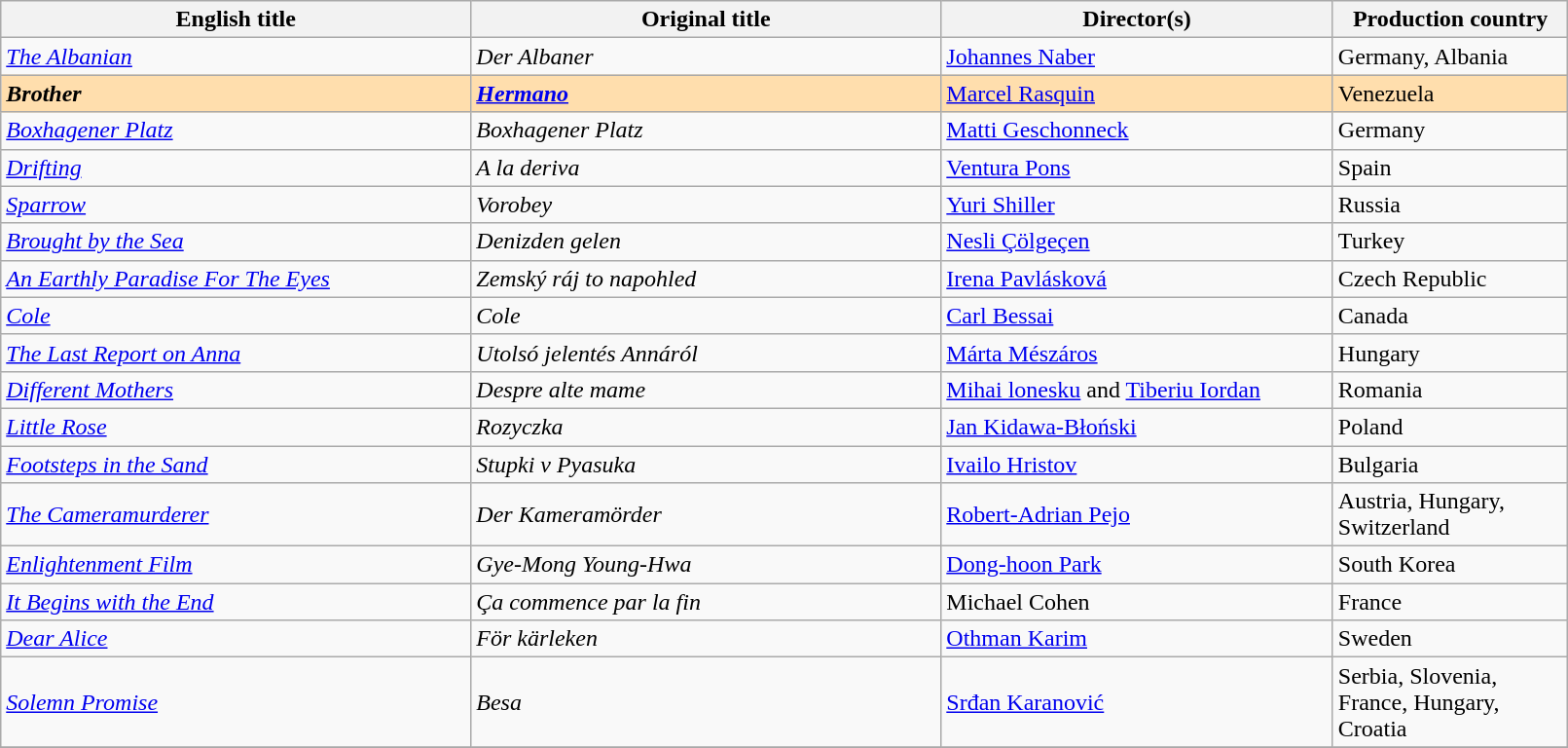<table class="sortable wikitable" width="85%" cellpadding="5">
<tr>
<th width="30%">English title</th>
<th width="30%">Original title</th>
<th width="25%">Director(s)</th>
<th width="15%">Production country</th>
</tr>
<tr>
<td><em><a href='#'>The Albanian</a></em></td>
<td><em>Der Albaner</em></td>
<td><a href='#'>Johannes Naber</a></td>
<td>Germany, Albania</td>
</tr>
<tr style="background:#FFDEAD;">
<td><strong><em>Brother </em></strong></td>
<td><strong><em><a href='#'>Hermano</a></em></strong></td>
<td><a href='#'>Marcel Rasquin</a></td>
<td>Venezuela</td>
</tr>
<tr>
<td><em><a href='#'>Boxhagener Platz</a></em></td>
<td><em>Boxhagener Platz</em></td>
<td><a href='#'>Matti Geschonneck</a></td>
<td>Germany</td>
</tr>
<tr>
<td><em><a href='#'>Drifting</a></em></td>
<td><em>A la deriva</em></td>
<td><a href='#'>Ventura Pons</a></td>
<td>Spain</td>
</tr>
<tr>
<td><em><a href='#'>Sparrow</a></em></td>
<td><em>Vorobey</em></td>
<td><a href='#'>Yuri Shiller</a></td>
<td>Russia</td>
</tr>
<tr>
<td><em><a href='#'>Brought by the Sea</a></em></td>
<td><em>Denizden gelen</em></td>
<td><a href='#'>Nesli Çölgeçen</a></td>
<td>Turkey</td>
</tr>
<tr>
<td><em><a href='#'>An Earthly Paradise For The Eyes</a></em></td>
<td><em>Zemský ráj to napohled</em></td>
<td><a href='#'>Irena Pavlásková</a></td>
<td>Czech Republic</td>
</tr>
<tr>
<td><em><a href='#'>Cole</a></em></td>
<td><em>Cole</em></td>
<td><a href='#'>Carl Bessai</a></td>
<td>Canada</td>
</tr>
<tr>
<td><em><a href='#'>The Last Report on Anna</a></em></td>
<td><em>Utolsó jelentés Annáról</em></td>
<td><a href='#'>Márta Mészáros</a></td>
<td>Hungary</td>
</tr>
<tr>
<td><em><a href='#'>Different Mothers</a></em></td>
<td><em>Despre alte mame</em></td>
<td><a href='#'>Mihai lonesku</a> and <a href='#'>Tiberiu Iordan</a></td>
<td>Romania</td>
</tr>
<tr>
<td><em><a href='#'>Little Rose</a></em></td>
<td><em>Rozyczka</em></td>
<td><a href='#'>Jan Kidawa-Błoński</a></td>
<td>Poland</td>
</tr>
<tr>
<td><em><a href='#'>Footsteps in the Sand</a></em></td>
<td><em>Stupki v Pyasuka</em></td>
<td><a href='#'>Ivailo Hristov</a></td>
<td>Bulgaria</td>
</tr>
<tr>
<td><em><a href='#'>The Cameramurderer</a></em></td>
<td><em>Der Kameramörder</em></td>
<td><a href='#'>Robert-Adrian Pejo</a></td>
<td>Austria, Hungary, Switzerland</td>
</tr>
<tr>
<td><em><a href='#'>Enlightenment Film</a></em></td>
<td><em>Gye-Mong Young-Hwa</em></td>
<td><a href='#'>Dong-hoon Park</a></td>
<td>South Korea</td>
</tr>
<tr>
<td><em><a href='#'>It Begins with the End</a></em></td>
<td><em>Ça commence par la fin</em></td>
<td>Michael Cohen</td>
<td>France</td>
</tr>
<tr>
<td><em><a href='#'>Dear Alice</a></em></td>
<td><em>För kärleken</em></td>
<td><a href='#'>Othman Karim</a></td>
<td>Sweden</td>
</tr>
<tr>
<td><em><a href='#'>Solemn Promise</a></em></td>
<td><em>Besa</em></td>
<td><a href='#'>Srđan Karanović</a></td>
<td>Serbia, Slovenia, France, Hungary, Croatia</td>
</tr>
<tr>
</tr>
</table>
